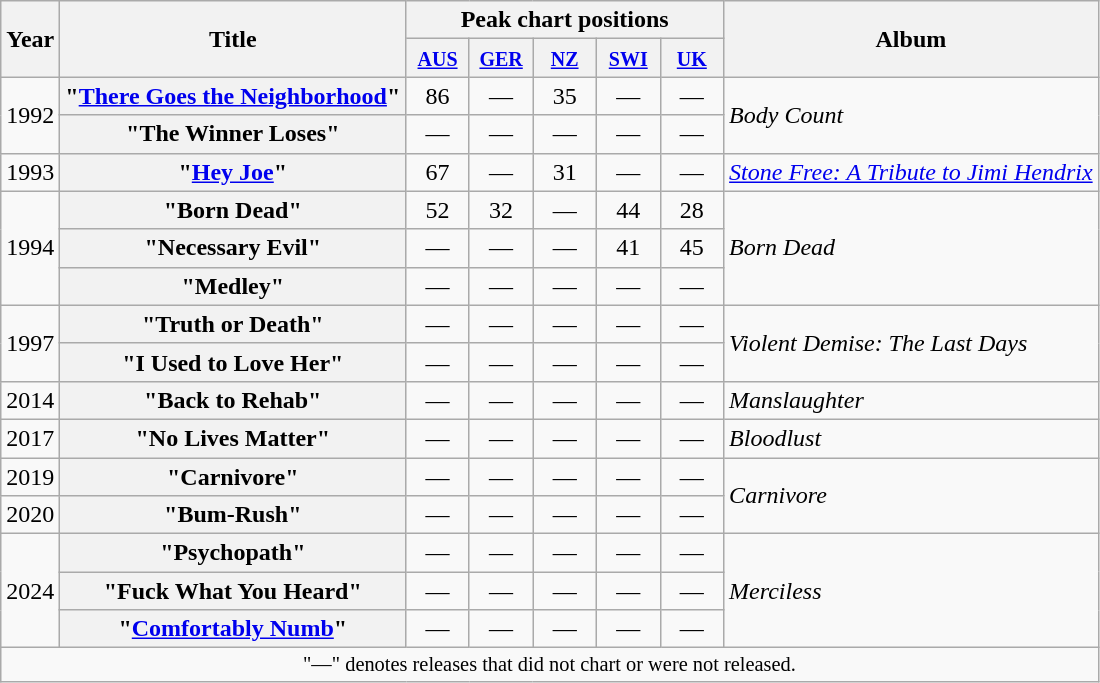<table class="wikitable plainrowheaders" style="text-align:center;">
<tr>
<th scope="col" rowspan="2">Year</th>
<th scope="col" rowspan="2">Title</th>
<th scope="col" colspan="5">Peak chart positions</th>
<th scope="col" rowspan="2">Album</th>
</tr>
<tr>
<th width="35"><small><a href='#'>AUS</a></small><br></th>
<th width="35"><small><a href='#'>GER</a></small><br></th>
<th width="35"><small><a href='#'>NZ</a></small><br></th>
<th width="35"><small><a href='#'>SWI</a></small><br></th>
<th width="35"><small><a href='#'>UK</a></small><br></th>
</tr>
<tr>
<td rowspan="2">1992</td>
<th scope="row">"<a href='#'>There Goes the Neighborhood</a>"</th>
<td>86</td>
<td>—</td>
<td>35</td>
<td>—</td>
<td>—</td>
<td style="text-align:left;" rowspan="2"><em>Body Count</em></td>
</tr>
<tr>
<th scope="row">"The Winner Loses"</th>
<td>—</td>
<td>—</td>
<td>—</td>
<td>—</td>
<td>—</td>
</tr>
<tr>
<td>1993</td>
<th scope="row">"<a href='#'>Hey Joe</a>"</th>
<td>67</td>
<td>—</td>
<td>31</td>
<td>—</td>
<td>—</td>
<td style="text-align:left;"><em><a href='#'>Stone Free: A Tribute to Jimi Hendrix</a></em></td>
</tr>
<tr>
<td rowspan="3">1994</td>
<th scope="row">"Born Dead"</th>
<td>52</td>
<td>32</td>
<td>—</td>
<td>44</td>
<td>28</td>
<td style="text-align:left;" rowspan="3"><em>Born Dead</em></td>
</tr>
<tr>
<th scope="row">"Necessary Evil"</th>
<td>—</td>
<td>—</td>
<td>—</td>
<td>41</td>
<td>45</td>
</tr>
<tr>
<th scope="row">"Medley"</th>
<td>—</td>
<td>—</td>
<td>—</td>
<td>—</td>
<td>—</td>
</tr>
<tr>
<td rowspan="2">1997</td>
<th scope="row">"Truth or Death"</th>
<td>—</td>
<td>—</td>
<td>—</td>
<td>—</td>
<td>—</td>
<td style="text-align:left;" rowspan="2"><em>Violent Demise: The Last Days</em></td>
</tr>
<tr>
<th scope="row">"I Used to Love Her"</th>
<td>—</td>
<td>—</td>
<td>—</td>
<td>—</td>
<td>—</td>
</tr>
<tr>
<td>2014</td>
<th scope="row">"Back to Rehab"</th>
<td>—</td>
<td>—</td>
<td>—</td>
<td>—</td>
<td>—</td>
<td style="text-align:left;"><em>Manslaughter</em></td>
</tr>
<tr>
<td>2017</td>
<th scope="row">"No Lives Matter"</th>
<td>—</td>
<td>—</td>
<td>—</td>
<td>—</td>
<td>—</td>
<td style="text-align:left;"><em>Bloodlust</em></td>
</tr>
<tr>
<td>2019</td>
<th scope="row">"Carnivore"</th>
<td>—</td>
<td>—</td>
<td>—</td>
<td>—</td>
<td>—</td>
<td style="text-align:left;" rowspan="2"><em>Carnivore</em></td>
</tr>
<tr>
<td>2020</td>
<th scope="row">"Bum-Rush"</th>
<td>—</td>
<td>—</td>
<td>—</td>
<td>—</td>
<td>—</td>
</tr>
<tr>
<td rowspan=3>2024</td>
<th scope="row">"Psychopath"</th>
<td>—</td>
<td>—</td>
<td>—</td>
<td>—</td>
<td>—</td>
<td style="text-align:left;" rowspan=3><em>Merciless</em></td>
</tr>
<tr>
<th scope="row">"Fuck What You Heard"</th>
<td>—</td>
<td>—</td>
<td>—</td>
<td>—</td>
<td>—</td>
</tr>
<tr>
<th scope="row">"<a href='#'>Comfortably Numb</a>"</th>
<td>—</td>
<td>—</td>
<td>—</td>
<td>—</td>
<td>—</td>
</tr>
<tr>
<td colspan="10" style="text-align:center; font-size:85%">"—" denotes releases that did not chart or were not released.</td>
</tr>
</table>
